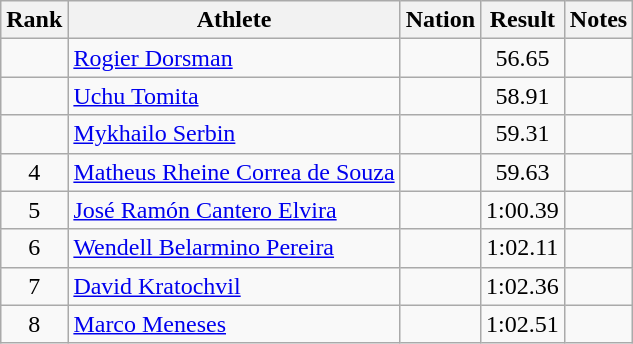<table class="wikitable sortable" style="text-align:center">
<tr>
<th>Rank</th>
<th>Athlete</th>
<th>Nation</th>
<th>Result</th>
<th>Notes</th>
</tr>
<tr>
<td></td>
<td align=left><a href='#'>Rogier Dorsman</a></td>
<td align=left></td>
<td>56.65</td>
<td></td>
</tr>
<tr>
<td></td>
<td align=left><a href='#'>Uchu Tomita</a></td>
<td align=left></td>
<td>58.91</td>
<td></td>
</tr>
<tr>
<td></td>
<td align=left><a href='#'>Mykhailo Serbin</a></td>
<td align=left></td>
<td>59.31</td>
<td></td>
</tr>
<tr>
<td>4</td>
<td align=left><a href='#'>Matheus Rheine Correa de Souza</a></td>
<td align=left></td>
<td>59.63</td>
<td></td>
</tr>
<tr>
<td>5</td>
<td align=left><a href='#'>José Ramón Cantero Elvira</a></td>
<td align=left></td>
<td>1:00.39</td>
<td></td>
</tr>
<tr>
<td>6</td>
<td align=left><a href='#'>Wendell Belarmino Pereira</a></td>
<td align=left></td>
<td>1:02.11</td>
<td></td>
</tr>
<tr>
<td>7</td>
<td align=left><a href='#'>David Kratochvil</a></td>
<td align=left></td>
<td>1:02.36</td>
<td></td>
</tr>
<tr>
<td>8</td>
<td align=left><a href='#'>Marco Meneses</a></td>
<td align=left></td>
<td>1:02.51</td>
<td></td>
</tr>
</table>
